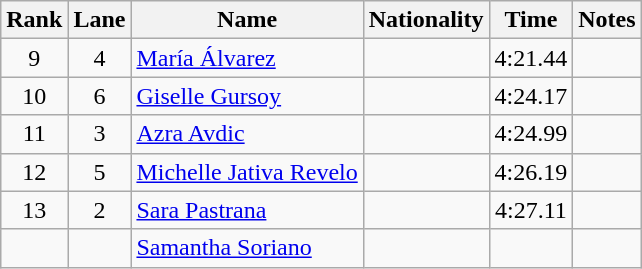<table class="wikitable sortable" style="text-align:center">
<tr>
<th>Rank</th>
<th>Lane</th>
<th>Name</th>
<th>Nationality</th>
<th>Time</th>
<th>Notes</th>
</tr>
<tr>
<td>9</td>
<td>4</td>
<td align=left><a href='#'>María Álvarez</a></td>
<td align=left></td>
<td>4:21.44</td>
<td></td>
</tr>
<tr>
<td>10</td>
<td>6</td>
<td align=left><a href='#'>Giselle Gursoy</a></td>
<td align=left></td>
<td>4:24.17</td>
<td></td>
</tr>
<tr>
<td>11</td>
<td>3</td>
<td align=left><a href='#'>Azra Avdic</a></td>
<td align=left></td>
<td>4:24.99</td>
<td></td>
</tr>
<tr>
<td>12</td>
<td>5</td>
<td align=left><a href='#'>Michelle Jativa Revelo</a></td>
<td align=left></td>
<td>4:26.19</td>
<td></td>
</tr>
<tr>
<td>13</td>
<td>2</td>
<td align=left><a href='#'>Sara Pastrana</a></td>
<td align=left></td>
<td>4:27.11</td>
<td></td>
</tr>
<tr>
<td></td>
<td></td>
<td align=left><a href='#'>Samantha Soriano</a></td>
<td align=left></td>
<td></td>
<td></td>
</tr>
</table>
